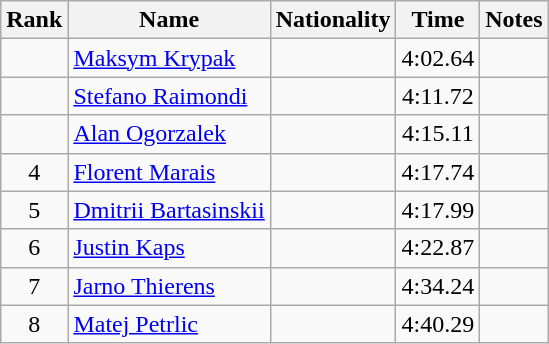<table class="wikitable sortable" style="text-align:center">
<tr>
<th>Rank</th>
<th>Name</th>
<th>Nationality</th>
<th>Time</th>
<th>Notes</th>
</tr>
<tr>
<td></td>
<td align=left><a href='#'>Maksym Krypak</a></td>
<td align=left></td>
<td>4:02.64</td>
<td></td>
</tr>
<tr>
<td></td>
<td align=left><a href='#'>Stefano Raimondi</a></td>
<td align=left></td>
<td>4:11.72</td>
<td></td>
</tr>
<tr>
<td></td>
<td align=left><a href='#'>Alan Ogorzalek</a></td>
<td align=left></td>
<td>4:15.11</td>
<td></td>
</tr>
<tr>
<td>4</td>
<td align=left><a href='#'>Florent Marais</a></td>
<td align=left></td>
<td>4:17.74</td>
<td></td>
</tr>
<tr>
<td>5</td>
<td align=left><a href='#'>Dmitrii Bartasinskii</a></td>
<td align=left></td>
<td>4:17.99</td>
<td></td>
</tr>
<tr>
<td>6</td>
<td align=left><a href='#'>Justin Kaps</a></td>
<td align=left></td>
<td>4:22.87</td>
<td></td>
</tr>
<tr>
<td>7</td>
<td align=left><a href='#'>Jarno Thierens</a></td>
<td align=left></td>
<td>4:34.24</td>
<td></td>
</tr>
<tr>
<td>8</td>
<td align=left><a href='#'>Matej Petrlic</a></td>
<td align=left></td>
<td>4:40.29</td>
<td></td>
</tr>
</table>
